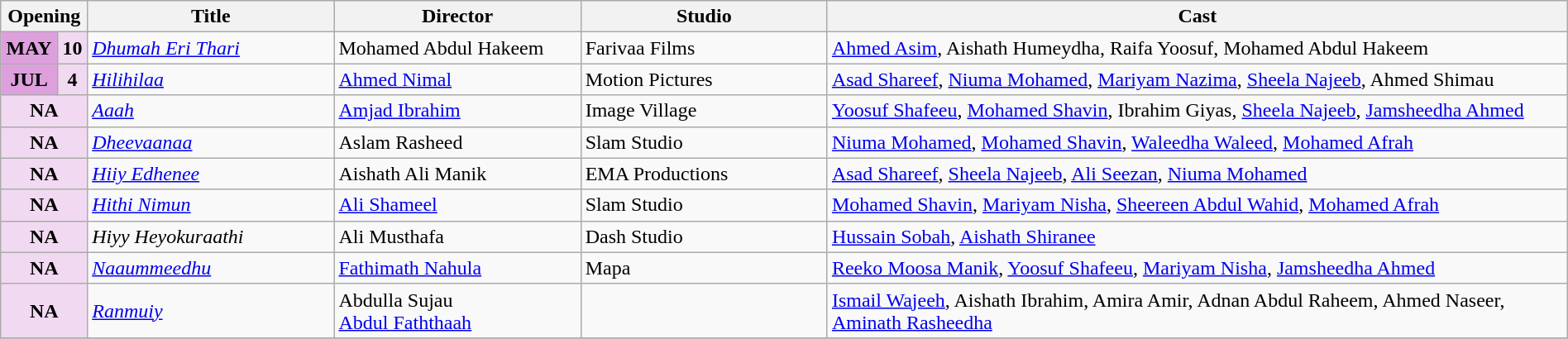<table class="wikitable plainrowheaders" width="100%">
<tr>
<th scope="col" colspan="2" width=4%>Opening</th>
<th scope="col" width=15%>Title</th>
<th scope="col" width=15%>Director</th>
<th scope="col" width=15%>Studio</th>
<th scope="col" width=45%>Cast</th>
</tr>
<tr>
<td style="text-align:center; background:plum; textcolor:#000;"><strong>MAY</strong></td>
<td style="text-align:center; background:#f1daf1;"><strong>10</strong></td>
<td><em><a href='#'>Dhumah Eri Thari</a></em></td>
<td>Mohamed Abdul Hakeem</td>
<td>Farivaa Films</td>
<td><a href='#'>Ahmed Asim</a>, Aishath Humeydha, Raifa Yoosuf, Mohamed Abdul Hakeem</td>
</tr>
<tr>
<td style="text-align:center; background:plum; textcolor:#000;"><strong>JUL</strong></td>
<td style="text-align:center; background:#f1daf1;"><strong>4</strong></td>
<td><em><a href='#'>Hilihilaa</a></em></td>
<td><a href='#'>Ahmed Nimal</a></td>
<td>Motion Pictures</td>
<td><a href='#'>Asad Shareef</a>, <a href='#'>Niuma Mohamed</a>, <a href='#'>Mariyam Nazima</a>, <a href='#'>Sheela Najeeb</a>, Ahmed Shimau</td>
</tr>
<tr>
<td colspan="2" style="text-align:center; background:#f1daf1;"><strong>NA</strong></td>
<td><em><a href='#'>Aaah</a></em></td>
<td><a href='#'>Amjad Ibrahim</a></td>
<td>Image Village</td>
<td><a href='#'>Yoosuf Shafeeu</a>, <a href='#'>Mohamed Shavin</a>, Ibrahim Giyas, <a href='#'>Sheela Najeeb</a>, <a href='#'>Jamsheedha Ahmed</a></td>
</tr>
<tr>
<td colspan="2" style="text-align:center; background:#f1daf1;"><strong>NA</strong></td>
<td><em><a href='#'>Dheevaanaa</a></em></td>
<td>Aslam Rasheed</td>
<td>Slam Studio</td>
<td><a href='#'>Niuma Mohamed</a>, <a href='#'>Mohamed Shavin</a>, <a href='#'>Waleedha Waleed</a>, <a href='#'>Mohamed Afrah</a></td>
</tr>
<tr>
<td style="text-align:center; background:#f1daf1;" colspan="2"><strong>NA</strong></td>
<td><em><a href='#'>Hiiy Edhenee</a></em></td>
<td>Aishath Ali Manik</td>
<td>EMA Productions</td>
<td><a href='#'>Asad Shareef</a>, <a href='#'>Sheela Najeeb</a>, <a href='#'>Ali Seezan</a>, <a href='#'>Niuma Mohamed</a></td>
</tr>
<tr>
<td style="text-align:center; background:#f1daf1;" colspan="2"><strong>NA</strong></td>
<td><em><a href='#'>Hithi Nimun</a></em></td>
<td><a href='#'>Ali Shameel</a></td>
<td>Slam Studio</td>
<td><a href='#'>Mohamed Shavin</a>, <a href='#'>Mariyam Nisha</a>, <a href='#'>Sheereen Abdul Wahid</a>, <a href='#'>Mohamed Afrah</a></td>
</tr>
<tr>
<td style="text-align:center; background:#f1daf1;" colspan="2"><strong>NA</strong></td>
<td><em>Hiyy Heyokuraathi</em></td>
<td>Ali Musthafa</td>
<td>Dash Studio</td>
<td><a href='#'>Hussain Sobah</a>, <a href='#'>Aishath Shiranee</a></td>
</tr>
<tr>
<td style="text-align:center; background:#f1daf1;" colspan="2"><strong>NA</strong></td>
<td><em><a href='#'>Naaummeedhu</a></em></td>
<td><a href='#'>Fathimath Nahula</a></td>
<td>Mapa</td>
<td><a href='#'>Reeko Moosa Manik</a>, <a href='#'>Yoosuf Shafeeu</a>, <a href='#'>Mariyam Nisha</a>, <a href='#'>Jamsheedha Ahmed</a></td>
</tr>
<tr>
<td colspan="2" style="text-align:center; background:#f1daf1;"><strong>NA</strong></td>
<td><em><a href='#'>Ranmuiy</a></em></td>
<td>Abdulla Sujau<br><a href='#'>Abdul Faththaah</a></td>
<td></td>
<td><a href='#'>Ismail Wajeeh</a>, Aishath Ibrahim, Amira Amir, Adnan Abdul Raheem, Ahmed Naseer, <a href='#'>Aminath Rasheedha</a></td>
</tr>
<tr>
</tr>
</table>
